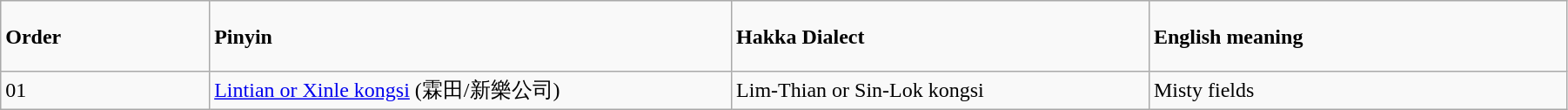<table class="wikitable" width="95%">
<tr>
<td align="centre" height="47" width="10%"><span><strong>Order</strong></span></td>
<td align="centre" height="47" width="25%"><strong>Pinyin</strong></td>
<td align="centre" height="47" width="20%"><strong>Hakka Dialect</strong></td>
<td align="centre" height="47" width="20%"><span><strong>English meaning</strong></span></td>
</tr>
<tr>
<td>01</td>
<td><a href='#'>Lintian or Xinle kongsi</a> (霖田/新樂公司)</td>
<td>Lim-Thian or Sin-Lok kongsi</td>
<td align="centre">Misty fields</td>
</tr>
</table>
